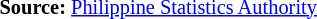<table style="font-size:85%;" '|>
<tr>
<td><br><p>
<strong>Source:</strong> <a href='#'>Philippine Statistics Authority</a>
</p></td>
</tr>
</table>
